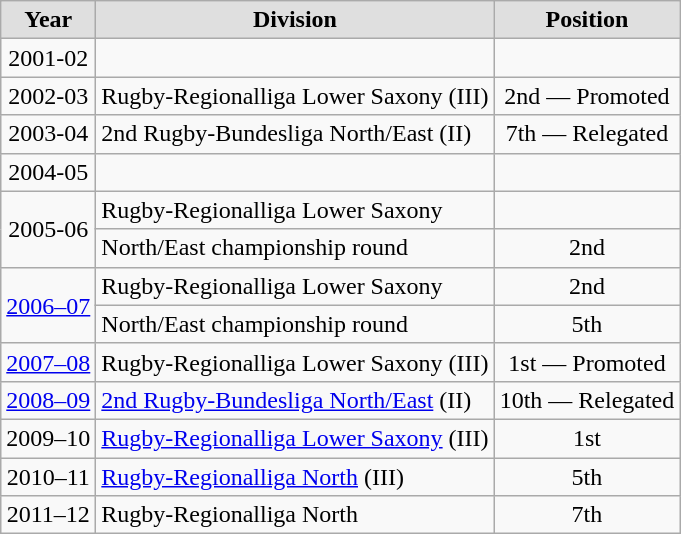<table class="wikitable">
<tr style="text-align:center; background:#dfdfdf;">
<td><strong>Year</strong></td>
<td><strong>Division</strong></td>
<td><strong>Position</strong></td>
</tr>
<tr style="text-align:center;">
<td>2001-02</td>
<td style="text-align:left;"></td>
<td></td>
</tr>
<tr style="text-align:center;">
<td>2002-03</td>
<td style="text-align:left;">Rugby-Regionalliga Lower Saxony (III)</td>
<td>2nd — Promoted</td>
</tr>
<tr style="text-align:center;">
<td>2003-04</td>
<td style="text-align:left;">2nd Rugby-Bundesliga North/East (II)</td>
<td>7th — Relegated</td>
</tr>
<tr style="text-align:center;">
<td>2004-05</td>
<td style="text-align:left;"></td>
<td></td>
</tr>
<tr style="text-align:center;">
<td rowspan=2>2005-06</td>
<td style="text-align:left;">Rugby-Regionalliga Lower Saxony</td>
<td></td>
</tr>
<tr style="text-align:center;">
<td style="text-align:left;">North/East championship round</td>
<td>2nd</td>
</tr>
<tr style="text-align:center;">
<td rowspan=2><a href='#'>2006–07</a></td>
<td style="text-align:left;">Rugby-Regionalliga Lower Saxony</td>
<td>2nd</td>
</tr>
<tr style="text-align:center;">
<td style="text-align:left;">North/East championship round</td>
<td>5th</td>
</tr>
<tr style="text-align:center;">
<td><a href='#'>2007–08</a></td>
<td style="text-align:left;">Rugby-Regionalliga Lower Saxony (III)</td>
<td>1st — Promoted</td>
</tr>
<tr style="text-align:center;">
<td><a href='#'>2008–09</a></td>
<td style="text-align:left;"><a href='#'>2nd Rugby-Bundesliga North/East</a> (II)</td>
<td>10th — Relegated</td>
</tr>
<tr style="text-align:center;">
<td>2009–10</td>
<td style="text-align:left;"><a href='#'>Rugby-Regionalliga Lower Saxony</a> (III)</td>
<td>1st</td>
</tr>
<tr style="text-align:center;">
<td>2010–11</td>
<td style="text-align:left;"><a href='#'>Rugby-Regionalliga North</a> (III)</td>
<td>5th</td>
</tr>
<tr align="center">
<td>2011–12</td>
<td align="left">Rugby-Regionalliga North</td>
<td>7th</td>
</tr>
</table>
